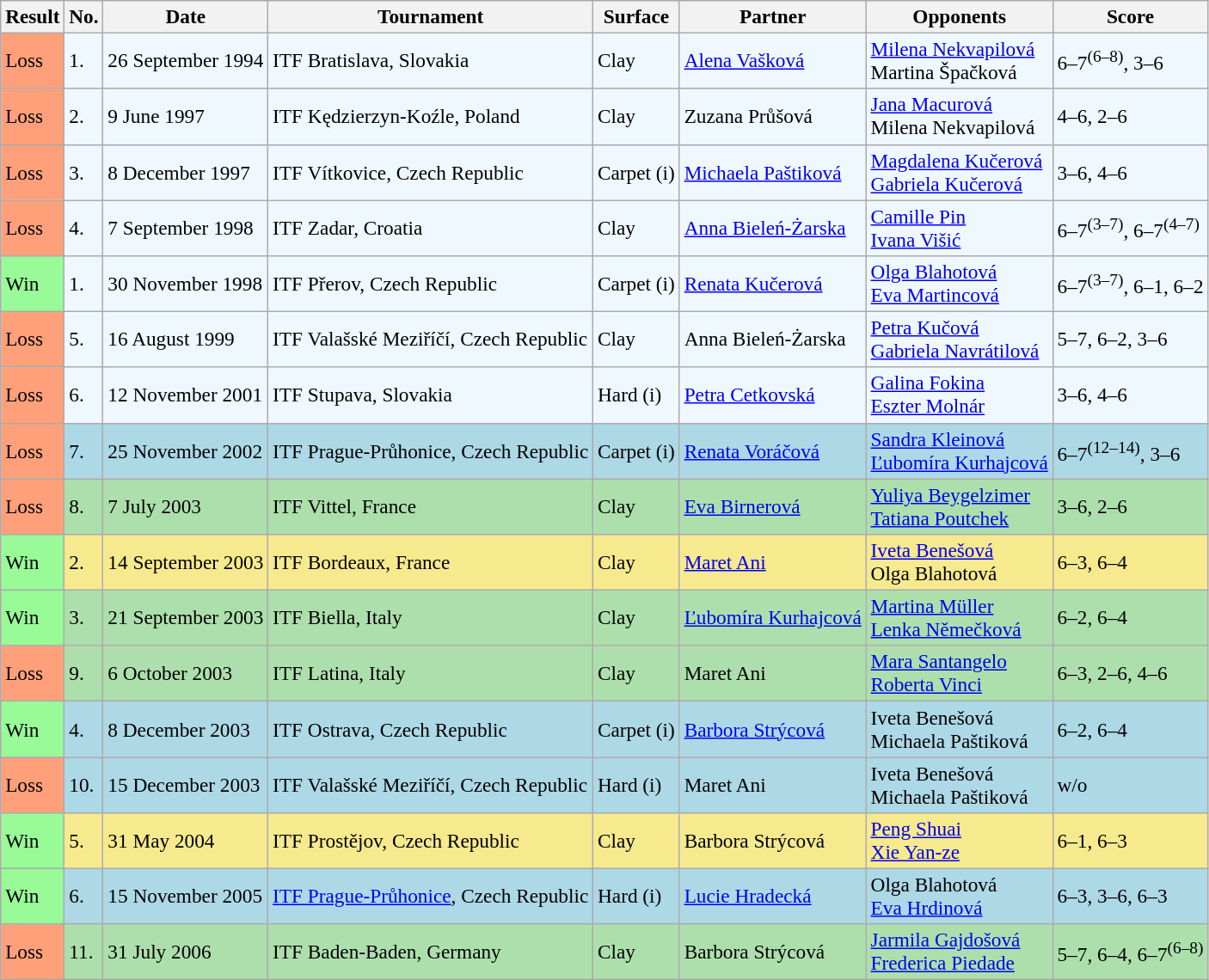<table class="sortable wikitable" style=font-size:97%>
<tr>
<th>Result</th>
<th>No.</th>
<th>Date</th>
<th>Tournament</th>
<th>Surface</th>
<th>Partner</th>
<th>Opponents</th>
<th>Score</th>
</tr>
<tr style="background:#f0f8ff;">
<td style="background:#ffa07a;">Loss</td>
<td>1.</td>
<td>26 September 1994</td>
<td>ITF Bratislava, Slovakia</td>
<td>Clay</td>
<td> <a href='#'>Alena Vašková</a></td>
<td> <a href='#'>Milena Nekvapilová</a> <br>  Martina Špačková</td>
<td>6–7<sup>(6–8)</sup>, 3–6</td>
</tr>
<tr style="background:#f0f8ff;">
<td style="background:#ffa07a;">Loss</td>
<td>2.</td>
<td>9 June 1997</td>
<td>ITF Kędzierzyn-Koźle, Poland</td>
<td>Clay</td>
<td> Zuzana Průšová</td>
<td> <a href='#'>Jana Macurová</a> <br>  Milena Nekvapilová</td>
<td>4–6, 2–6</td>
</tr>
<tr style="background:#f0f8ff;">
<td style="background:#ffa07a;">Loss</td>
<td>3.</td>
<td>8 December 1997</td>
<td>ITF Vítkovice, Czech Republic</td>
<td>Carpet (i)</td>
<td> <a href='#'>Michaela Paštiková</a></td>
<td> <a href='#'>Magdalena Kučerová</a> <br>  <a href='#'>Gabriela Kučerová</a></td>
<td>3–6, 4–6</td>
</tr>
<tr style="background:#f0f8ff;">
<td style="background:#ffa07a;">Loss</td>
<td>4.</td>
<td>7 September 1998</td>
<td>ITF Zadar, Croatia</td>
<td>Clay</td>
<td> <a href='#'>Anna Bieleń-Żarska</a></td>
<td> <a href='#'>Camille Pin</a> <br>  <a href='#'>Ivana Višić</a></td>
<td>6–7<sup>(3–7)</sup>, 6–7<sup>(4–7)</sup></td>
</tr>
<tr style="background:#f0f8ff;">
<td style="background:#98fb98;">Win</td>
<td>1.</td>
<td>30 November 1998</td>
<td>ITF Přerov, Czech Republic</td>
<td>Carpet (i)</td>
<td> <a href='#'>Renata Kučerová</a></td>
<td> <a href='#'>Olga Blahotová</a> <br>  <a href='#'>Eva Martincová</a></td>
<td>6–7<sup>(3–7)</sup>, 6–1, 6–2</td>
</tr>
<tr style="background:#f0f8ff;">
<td style="background:#ffa07a;">Loss</td>
<td>5.</td>
<td>16 August 1999</td>
<td>ITF Valašské Meziříčí, Czech Republic</td>
<td>Clay</td>
<td> Anna Bieleń-Żarska</td>
<td> <a href='#'>Petra Kučová</a> <br>  <a href='#'>Gabriela Navrátilová</a></td>
<td>5–7, 6–2, 3–6</td>
</tr>
<tr style="background:#f0f8ff;">
<td style="background:#ffa07a;">Loss</td>
<td>6.</td>
<td>12 November 2001</td>
<td>ITF Stupava, Slovakia</td>
<td>Hard (i)</td>
<td> <a href='#'>Petra Cetkovská</a></td>
<td> <a href='#'>Galina Fokina</a> <br>  <a href='#'>Eszter Molnár</a></td>
<td>3–6, 4–6</td>
</tr>
<tr style="background:lightblue;">
<td style="background:#ffa07a;">Loss</td>
<td>7.</td>
<td>25 November 2002</td>
<td>ITF Prague-Průhonice, Czech Republic</td>
<td>Carpet (i)</td>
<td> <a href='#'>Renata Voráčová</a></td>
<td> <a href='#'>Sandra Kleinová</a> <br>  <a href='#'>Ľubomíra Kurhajcová</a></td>
<td>6–7<sup>(12–14)</sup>, 3–6</td>
</tr>
<tr style="background:#addfad;">
<td style="background:#ffa07a;">Loss</td>
<td>8.</td>
<td>7 July 2003</td>
<td>ITF Vittel, France</td>
<td>Clay</td>
<td> <a href='#'>Eva Birnerová</a></td>
<td> <a href='#'>Yuliya Beygelzimer</a> <br>  <a href='#'>Tatiana Poutchek</a></td>
<td>3–6, 2–6</td>
</tr>
<tr style="background:#f7e98e;">
<td style="background:#98fb98;">Win</td>
<td>2.</td>
<td>14 September 2003</td>
<td>ITF Bordeaux, France</td>
<td>Clay</td>
<td> <a href='#'>Maret Ani</a></td>
<td> <a href='#'>Iveta Benešová</a> <br>  Olga Blahotová</td>
<td>6–3, 6–4</td>
</tr>
<tr style="background:#addfad;">
<td style="background:#98fb98;">Win</td>
<td>3.</td>
<td>21 September 2003</td>
<td>ITF Biella, Italy</td>
<td>Clay</td>
<td> <a href='#'>Ľubomíra Kurhajcová</a></td>
<td> <a href='#'>Martina Müller</a> <br>  <a href='#'>Lenka Němečková</a></td>
<td>6–2, 6–4</td>
</tr>
<tr style="background:#addfad;">
<td style="background:#ffa07a;">Loss</td>
<td>9.</td>
<td>6 October 2003</td>
<td>ITF Latina, Italy</td>
<td>Clay</td>
<td> Maret Ani</td>
<td> <a href='#'>Mara Santangelo</a> <br>  <a href='#'>Roberta Vinci</a></td>
<td>6–3, 2–6, 4–6</td>
</tr>
<tr style="background:lightblue;">
<td style="background:#98fb98;">Win</td>
<td>4.</td>
<td>8 December 2003</td>
<td>ITF Ostrava, Czech Republic</td>
<td>Carpet (i)</td>
<td> <a href='#'>Barbora Strýcová</a></td>
<td> Iveta Benešová <br>  Michaela Paštiková</td>
<td>6–2, 6–4</td>
</tr>
<tr style="background:lightblue;">
<td style="background:#ffa07a;">Loss</td>
<td>10.</td>
<td>15 December 2003</td>
<td>ITF Valašské Meziříčí, Czech Republic</td>
<td>Hard (i)</td>
<td> Maret Ani</td>
<td> Iveta Benešová <br>  Michaela Paštiková</td>
<td>w/o</td>
</tr>
<tr style="background:#f7e98e;">
<td style="background:#98fb98;">Win</td>
<td>5.</td>
<td>31 May 2004</td>
<td>ITF Prostějov, Czech Republic</td>
<td>Clay</td>
<td> Barbora Strýcová</td>
<td> <a href='#'>Peng Shuai</a> <br>  <a href='#'>Xie Yan-ze</a></td>
<td>6–1, 6–3</td>
</tr>
<tr style="background:lightblue;">
<td style="background:#98fb98;">Win</td>
<td>6.</td>
<td>15 November 2005</td>
<td><a href='#'>ITF Prague-Průhonice</a>, Czech Republic</td>
<td>Hard (i)</td>
<td> <a href='#'>Lucie Hradecká</a></td>
<td> Olga Blahotová <br>  <a href='#'>Eva Hrdinová</a></td>
<td>6–3, 3–6, 6–3</td>
</tr>
<tr style="background:#addfad;">
<td style="background:#ffa07a;">Loss</td>
<td>11.</td>
<td>31 July 2006</td>
<td>ITF Baden-Baden, Germany</td>
<td>Clay</td>
<td> Barbora Strýcová</td>
<td> <a href='#'>Jarmila Gajdošová</a> <br>  <a href='#'>Frederica Piedade</a></td>
<td>5–7, 6–4, 6–7<sup>(6–8)</sup></td>
</tr>
</table>
